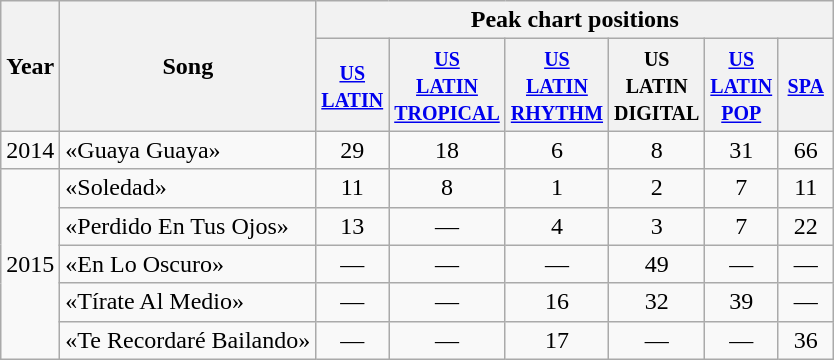<table class="wikitable">
<tr>
<th rowspan="2">Year</th>
<th rowspan="2">Song</th>
<th colspan="6">Peak chart positions</th>
</tr>
<tr>
<th width="30"><small><a href='#'>US<br>LATIN</a></small></th>
<th width="30"><small><a href='#'>US<br>LATIN TROPICAL</a></small></th>
<th width="30"><small><a href='#'>US<br>LATIN RHYTHM</a></small></th>
<th width="30"><small>US<br>LATIN DIGITAL</small></th>
<th width="30"><small><a href='#'>US<br>LATIN POP</a></small></th>
<th width="30"><small><a href='#'>SPA</a></small></th>
</tr>
<tr>
<td align="center">2014</td>
<td>«Guaya Guaya»</td>
<td align="center">29</td>
<td align="center">18</td>
<td align="center">6</td>
<td align="center">8</td>
<td align="center">31</td>
<td align="center">66</td>
</tr>
<tr>
<td align="center" rowspan="5">2015</td>
<td>«Soledad»</td>
<td align="center">11</td>
<td align="center">8</td>
<td align="center">1</td>
<td align="center">2</td>
<td align="center">7</td>
<td align="center">11</td>
</tr>
<tr>
<td>«Perdido En Tus Ojos»</td>
<td align="center">13</td>
<td align="center">—</td>
<td align="center">4</td>
<td align="center">3</td>
<td align="center">7</td>
<td align="center">22</td>
</tr>
<tr>
<td>«En Lo Oscuro»</td>
<td align="center">—</td>
<td align="center">—</td>
<td align="center">—</td>
<td align="center">49</td>
<td align="center">—</td>
<td align="center">—</td>
</tr>
<tr>
<td>«Tírate Al Medio»</td>
<td align="center">—</td>
<td align="center">—</td>
<td align="center">16</td>
<td align="center">32</td>
<td align="center">39</td>
<td align="center">—</td>
</tr>
<tr>
<td>«Te Recordaré Bailando»</td>
<td align="center">—</td>
<td align="center">—</td>
<td align="center">17</td>
<td align="center">—</td>
<td align="center">—</td>
<td align="center">36</td>
</tr>
</table>
